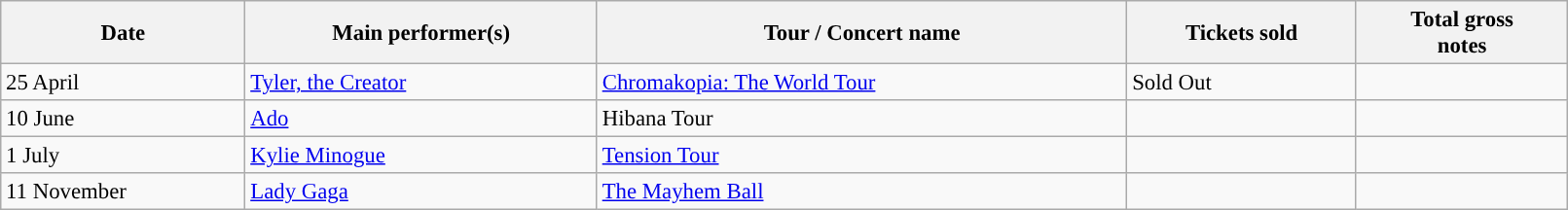<table class="wikitable"  style="text-align:left; font-size:95%; width:85%;">
<tr>
<th style="text-align:center;">Date</th>
<th style="text-align:center;">Main performer(s)</th>
<th style="text-align:center;">Tour / Concert name</th>
<th style="text-align:center;">Tickets sold</th>
<th style="text-align:center;">Total gross<br>notes</th>
</tr>
<tr>
<td>25 April</td>
<td><a href='#'>Tyler, the Creator</a></td>
<td><a href='#'>Chromakopia: The World Tour</a></td>
<td>Sold Out</td>
<td></td>
</tr>
<tr>
<td>10 June</td>
<td><a href='#'>Ado</a></td>
<td>Hibana Tour</td>
<td></td>
<td></td>
</tr>
<tr>
<td>1 July</td>
<td><a href='#'>Kylie Minogue</a></td>
<td><a href='#'>Tension Tour</a></td>
<td></td>
<td></td>
</tr>
<tr>
<td>11 November</td>
<td><a href='#'>Lady Gaga</a></td>
<td><a href='#'>The Mayhem Ball</a></td>
<td></td>
<td></td>
</tr>
</table>
